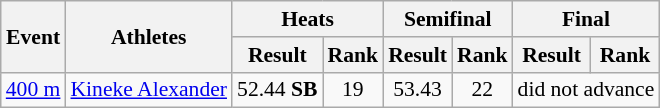<table class="wikitable" border="1" style="font-size:90%">
<tr>
<th rowspan="2">Event</th>
<th rowspan="2">Athletes</th>
<th colspan="2">Heats</th>
<th colspan="2">Semifinal</th>
<th colspan="2">Final</th>
</tr>
<tr>
<th>Result</th>
<th>Rank</th>
<th>Result</th>
<th>Rank</th>
<th>Result</th>
<th>Rank</th>
</tr>
<tr>
<td><a href='#'>400 m</a></td>
<td><a href='#'>Kineke Alexander</a></td>
<td align=center>52.44 <strong>SB</strong></td>
<td align=center>19</td>
<td align=center>53.43</td>
<td align=center>22</td>
<td align=center colspan=2>did not advance</td>
</tr>
</table>
